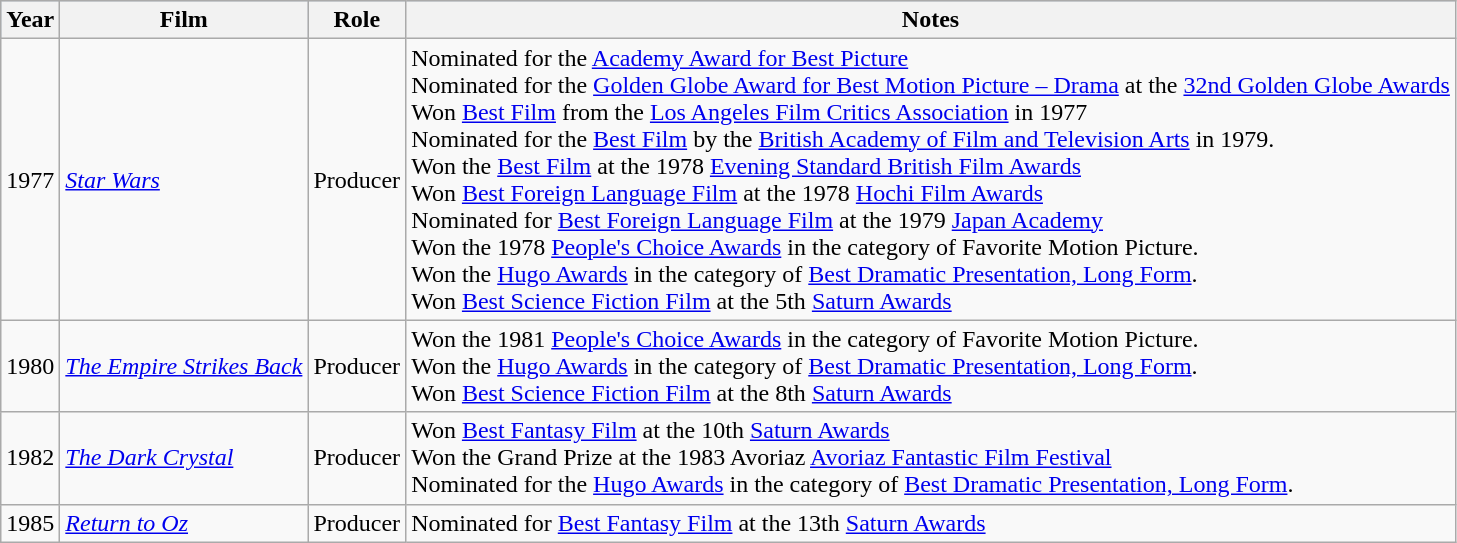<table class="wikitable">
<tr style="background:#B0C4DE;">
<th>Year</th>
<th>Film</th>
<th>Role</th>
<th>Notes</th>
</tr>
<tr>
<td style="text-align:center;">1977</td>
<td><em><a href='#'>Star Wars</a></em></td>
<td>Producer</td>
<td>Nominated for the <a href='#'>Academy Award for Best Picture</a><br>Nominated for the <a href='#'>Golden Globe Award for Best Motion Picture – Drama</a> at the <a href='#'>32nd Golden Globe Awards</a><br>Won <a href='#'>Best Film</a> from the <a href='#'>Los Angeles Film Critics Association</a> in 1977<br>Nominated for the <a href='#'>Best Film</a> by the <a href='#'>British Academy of Film and Television Arts</a> in 1979.<br>Won the <a href='#'>Best Film</a> at the 1978 <a href='#'>Evening Standard British Film Awards</a><br>Won <a href='#'>Best Foreign Language Film</a> at the 1978 <a href='#'>Hochi Film Awards</a> <br>Nominated for <a href='#'>Best Foreign Language Film</a> at the 1979 <a href='#'>Japan Academy</a> <br>Won the 1978 <a href='#'>People's Choice Awards</a> in the category of Favorite Motion Picture. <br>Won the <a href='#'>Hugo Awards</a> in the category of <a href='#'>Best Dramatic Presentation, Long Form</a>.<br>Won <a href='#'>Best Science Fiction Film</a> at the 5th <a href='#'>Saturn Awards</a></td>
</tr>
<tr>
<td style="text-align:center;">1980</td>
<td><em><a href='#'>The Empire Strikes Back</a></em></td>
<td>Producer</td>
<td>Won the 1981 <a href='#'>People's Choice Awards</a> in the category of Favorite Motion Picture. <br>Won the <a href='#'>Hugo Awards</a> in the category of <a href='#'>Best Dramatic Presentation, Long Form</a>.<br>Won <a href='#'>Best Science Fiction Film</a> at the 8th <a href='#'>Saturn Awards</a></td>
</tr>
<tr>
<td style="text-align:center;">1982</td>
<td><em><a href='#'>The Dark Crystal</a></em></td>
<td>Producer</td>
<td>Won <a href='#'>Best Fantasy Film</a> at the 10th <a href='#'>Saturn Awards</a><br>Won the Grand Prize at the 1983 Avoriaz <a href='#'>Avoriaz Fantastic Film Festival</a> <br>Nominated for the <a href='#'>Hugo Awards</a> in the category of <a href='#'>Best Dramatic Presentation, Long Form</a>.<br></td>
</tr>
<tr>
<td style="text-align:center;">1985</td>
<td><em><a href='#'>Return to Oz</a></em></td>
<td>Producer</td>
<td>Nominated for <a href='#'>Best Fantasy Film</a> at the 13th <a href='#'>Saturn Awards</a></td>
</tr>
</table>
